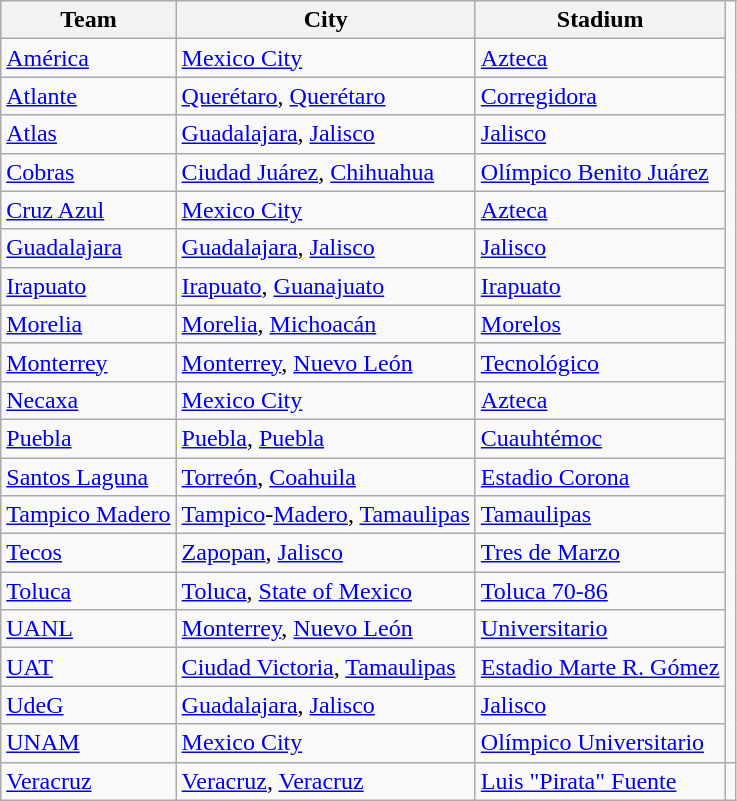<table class="wikitable" class="toccolours sortable">
<tr>
<th>Team</th>
<th>City</th>
<th>Stadium</th>
</tr>
<tr>
<td><a href='#'>América</a></td>
<td><a href='#'>Mexico City</a></td>
<td><a href='#'>Azteca</a></td>
</tr>
<tr>
<td><a href='#'>Atlante</a></td>
<td><a href='#'>Querétaro</a>, <a href='#'>Querétaro</a></td>
<td><a href='#'>Corregidora</a></td>
</tr>
<tr>
<td><a href='#'>Atlas</a></td>
<td><a href='#'>Guadalajara</a>, <a href='#'>Jalisco</a></td>
<td><a href='#'>Jalisco</a></td>
</tr>
<tr>
<td><a href='#'>Cobras</a></td>
<td><a href='#'>Ciudad Juárez</a>, <a href='#'>Chihuahua</a></td>
<td><a href='#'>Olímpico Benito Juárez</a></td>
</tr>
<tr>
<td><a href='#'>Cruz Azul</a></td>
<td><a href='#'>Mexico City</a></td>
<td><a href='#'>Azteca</a></td>
</tr>
<tr>
<td><a href='#'>Guadalajara</a></td>
<td><a href='#'>Guadalajara</a>, <a href='#'>Jalisco</a></td>
<td><a href='#'>Jalisco</a></td>
</tr>
<tr>
<td><a href='#'>Irapuato</a></td>
<td><a href='#'>Irapuato</a>, <a href='#'>Guanajuato</a></td>
<td><a href='#'>Irapuato</a></td>
</tr>
<tr>
<td><a href='#'>Morelia</a></td>
<td><a href='#'>Morelia</a>, <a href='#'>Michoacán</a></td>
<td><a href='#'>Morelos</a></td>
</tr>
<tr>
<td><a href='#'>Monterrey</a></td>
<td><a href='#'>Monterrey</a>, <a href='#'>Nuevo León</a></td>
<td><a href='#'>Tecnológico</a></td>
</tr>
<tr>
<td><a href='#'>Necaxa</a></td>
<td><a href='#'>Mexico City</a></td>
<td><a href='#'>Azteca</a></td>
</tr>
<tr>
<td><a href='#'>Puebla</a></td>
<td><a href='#'>Puebla</a>, <a href='#'>Puebla</a></td>
<td><a href='#'>Cuauhtémoc</a></td>
</tr>
<tr>
<td><a href='#'>Santos Laguna</a></td>
<td><a href='#'>Torreón</a>, <a href='#'>Coahuila</a></td>
<td><a href='#'>Estadio Corona</a></td>
</tr>
<tr>
<td><a href='#'>Tampico Madero</a></td>
<td><a href='#'>Tampico</a>-<a href='#'>Madero</a>, <a href='#'>Tamaulipas</a></td>
<td><a href='#'>Tamaulipas</a></td>
</tr>
<tr>
<td><a href='#'>Tecos</a></td>
<td><a href='#'>Zapopan</a>, <a href='#'>Jalisco</a></td>
<td><a href='#'>Tres de Marzo</a></td>
</tr>
<tr>
<td><a href='#'>Toluca</a></td>
<td><a href='#'>Toluca</a>, <a href='#'>State of Mexico</a></td>
<td><a href='#'>Toluca 70-86</a></td>
</tr>
<tr>
<td><a href='#'>UANL</a></td>
<td><a href='#'>Monterrey</a>, <a href='#'>Nuevo León</a></td>
<td><a href='#'>Universitario</a></td>
</tr>
<tr>
<td><a href='#'>UAT</a></td>
<td><a href='#'>Ciudad Victoria</a>, <a href='#'>Tamaulipas</a></td>
<td><a href='#'>Estadio Marte R. Gómez</a></td>
</tr>
<tr>
<td><a href='#'>UdeG</a></td>
<td><a href='#'>Guadalajara</a>, <a href='#'>Jalisco</a></td>
<td><a href='#'>Jalisco</a></td>
</tr>
<tr>
<td><a href='#'>UNAM</a></td>
<td><a href='#'>Mexico City</a></td>
<td><a href='#'>Olímpico Universitario</a></td>
</tr>
<tr>
<td><a href='#'>Veracruz</a></td>
<td><a href='#'>Veracruz</a>, <a href='#'>Veracruz</a></td>
<td><a href='#'>Luis "Pirata" Fuente</a></td>
<td></td>
</tr>
</table>
